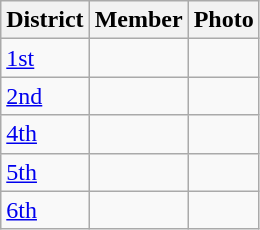<table class="wikitable sortable">
<tr>
<th>District</th>
<th>Member</th>
<th>Photo</th>
</tr>
<tr>
<td><a href='#'>1st</a></td>
<td></td>
<td></td>
</tr>
<tr>
<td><a href='#'>2nd</a></td>
<td></td>
<td></td>
</tr>
<tr>
<td><a href='#'>4th</a></td>
<td></td>
<td></td>
</tr>
<tr>
<td><a href='#'>5th</a></td>
<td></td>
<td></td>
</tr>
<tr>
<td><a href='#'>6th</a></td>
<td></td>
<td></td>
</tr>
</table>
